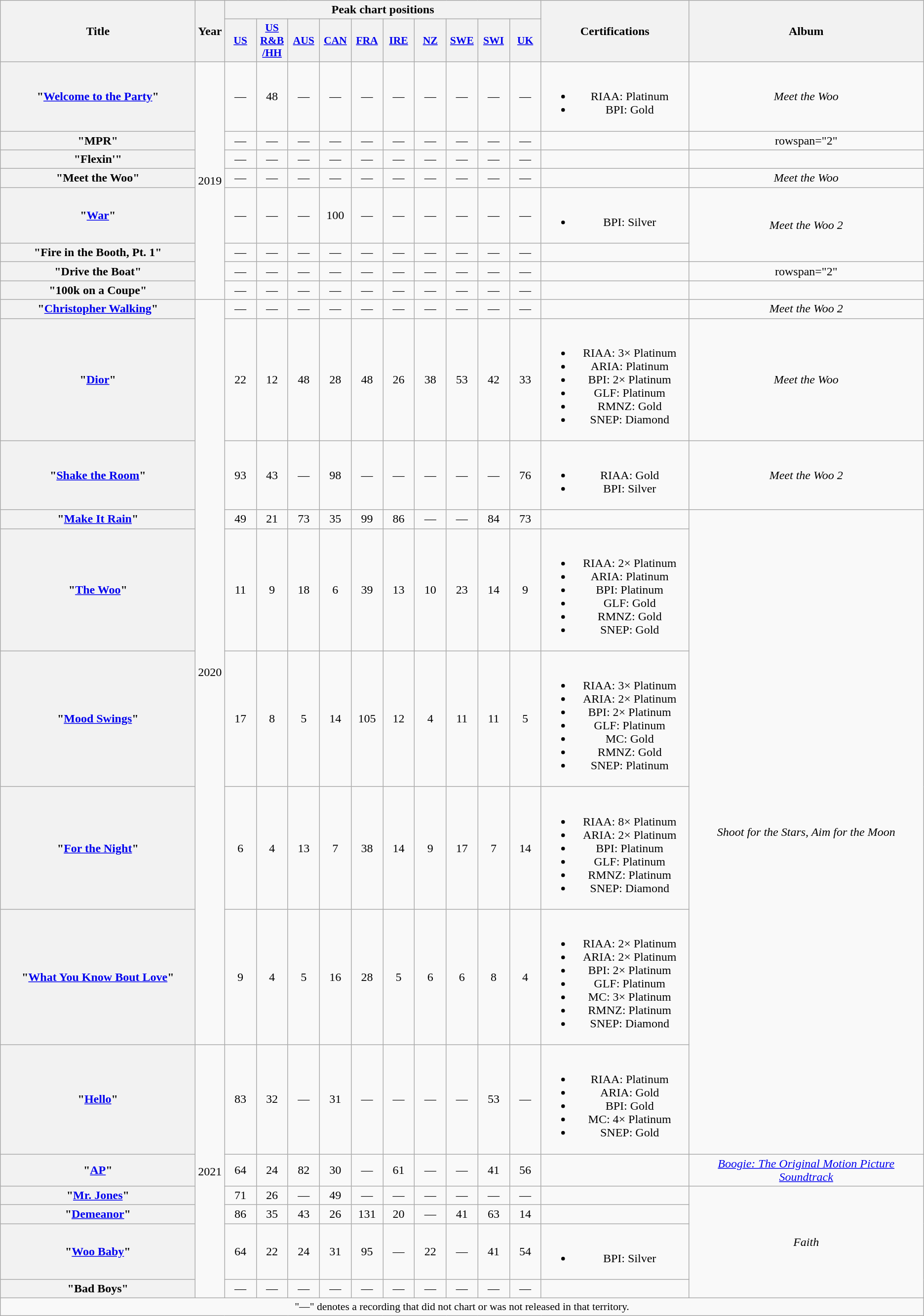<table class="wikitable plainrowheaders" style="text-align:center;">
<tr>
<th scope="col" rowspan="2" style="width:16em;">Title</th>
<th scope="col" rowspan="2" style="width:1em;">Year</th>
<th scope="col" colspan="10">Peak chart positions</th>
<th scope="col" rowspan="2" style="width:12em;">Certifications</th>
<th scope="col" rowspan="2">Album</th>
</tr>
<tr>
<th scope="col" style="width:2.5em;font-size:90%;"><a href='#'>US</a><br></th>
<th scope="col" style="width:2.5em;font-size:90%;"><a href='#'>US<br>R&B<br>/HH</a><br></th>
<th scope="col" style="width:2.5em;font-size:90%;"><a href='#'>AUS</a><br></th>
<th scope="col" style="width:2.5em;font-size:90%;"><a href='#'>CAN</a><br></th>
<th scope="col" style="width:2.5em;font-size:90%;"><a href='#'>FRA</a><br></th>
<th scope="col" style="width:2.5em;font-size:90%;"><a href='#'>IRE</a><br></th>
<th scope="col" style="width:2.5em;font-size:90%;"><a href='#'>NZ</a><br></th>
<th scope="col" style="width:2.5em;font-size:90%;"><a href='#'>SWE</a><br></th>
<th scope="col" style="width:2.5em;font-size:90%;"><a href='#'>SWI</a><br></th>
<th scope="col" style="width:2.5em;font-size:90%;"><a href='#'>UK</a><br></th>
</tr>
<tr>
<th scope="row">"<a href='#'>Welcome to the Party</a>"<br></th>
<td rowspan="8">2019</td>
<td>—</td>
<td>48</td>
<td>—</td>
<td>—</td>
<td>—</td>
<td>—</td>
<td>—</td>
<td>—</td>
<td>—</td>
<td>—</td>
<td><br><ul><li>RIAA: Platinum</li><li>BPI: Gold</li></ul></td>
<td><em>Meet the Woo</em></td>
</tr>
<tr>
<th scope="row">"MPR"</th>
<td>—</td>
<td>—</td>
<td>—</td>
<td>—</td>
<td>—</td>
<td>—</td>
<td>—</td>
<td>—</td>
<td>—</td>
<td>—</td>
<td></td>
<td>rowspan="2" </td>
</tr>
<tr>
<th scope="row">"Flexin'"</th>
<td>—</td>
<td>—</td>
<td>—</td>
<td>—</td>
<td>—</td>
<td>—</td>
<td>—</td>
<td>—</td>
<td>—</td>
<td>—</td>
<td></td>
</tr>
<tr>
<th scope="row">"Meet the Woo"</th>
<td>—</td>
<td>—</td>
<td>—</td>
<td>—</td>
<td>—</td>
<td>—</td>
<td>—</td>
<td>—</td>
<td>—</td>
<td>—</td>
<td></td>
<td><em>Meet the Woo</em></td>
</tr>
<tr>
<th scope="row">"<a href='#'>War</a>"<br></th>
<td>—</td>
<td>—</td>
<td>—</td>
<td>100</td>
<td>—</td>
<td>—</td>
<td>—</td>
<td>—</td>
<td>—</td>
<td>—</td>
<td><br><ul><li>BPI: Silver</li></ul></td>
<td rowspan="2"><em>Meet the Woo 2</em></td>
</tr>
<tr>
<th scope="row">"Fire in the Booth, Pt. 1"<br></th>
<td>—</td>
<td>—</td>
<td>—</td>
<td>—</td>
<td>—</td>
<td>—</td>
<td>—</td>
<td>—</td>
<td>—</td>
<td>—</td>
<td></td>
</tr>
<tr>
<th scope="row">"Drive the Boat"</th>
<td>—</td>
<td>—</td>
<td>—</td>
<td>—</td>
<td>—</td>
<td>—</td>
<td>—</td>
<td>—</td>
<td>—</td>
<td>—</td>
<td></td>
<td>rowspan="2" </td>
</tr>
<tr>
<th scope="row">"100k on a Coupe"<br></th>
<td>—</td>
<td>—</td>
<td>—</td>
<td>—</td>
<td>—</td>
<td>—</td>
<td>—</td>
<td>—</td>
<td>—</td>
<td>—</td>
<td></td>
</tr>
<tr>
<th scope="row">"<a href='#'>Christopher Walking</a>"</th>
<td rowspan="8">2020</td>
<td>—</td>
<td>—</td>
<td>—</td>
<td>—</td>
<td>—</td>
<td>—</td>
<td>—</td>
<td>—</td>
<td>—</td>
<td>—</td>
<td></td>
<td><em>Meet the Woo 2</em></td>
</tr>
<tr>
<th scope="row">"<a href='#'>Dior</a>"</th>
<td>22</td>
<td>12</td>
<td>48</td>
<td>28</td>
<td>48</td>
<td>26</td>
<td>38</td>
<td>53</td>
<td>42</td>
<td>33</td>
<td><br><ul><li>RIAA: 3× Platinum</li><li>ARIA: Platinum</li><li>BPI: 2× Platinum</li><li>GLF: Platinum</li><li>RMNZ: Gold</li><li>SNEP: Diamond</li></ul></td>
<td><em>Meet the Woo</em> </td>
</tr>
<tr>
<th scope="row">"<a href='#'>Shake the Room</a>"<br></th>
<td>93</td>
<td>43</td>
<td>—</td>
<td>98</td>
<td>—</td>
<td>—</td>
<td>—</td>
<td>—</td>
<td>—</td>
<td>76</td>
<td><br><ul><li>RIAA: Gold</li><li>BPI: Silver</li></ul></td>
<td><em>Meet the Woo 2</em></td>
</tr>
<tr>
<th scope="row">"<a href='#'>Make It Rain</a>"<br></th>
<td>49</td>
<td>21</td>
<td>73</td>
<td>35</td>
<td>99</td>
<td>86</td>
<td>—</td>
<td>—</td>
<td>84</td>
<td>73</td>
<td></td>
<td rowspan="6"><em>Shoot for the Stars, Aim for the Moon</em></td>
</tr>
<tr>
<th scope="row">"<a href='#'>The Woo</a>"<br></th>
<td>11</td>
<td>9</td>
<td>18</td>
<td>6</td>
<td>39</td>
<td>13</td>
<td>10</td>
<td>23</td>
<td>14</td>
<td>9</td>
<td><br><ul><li>RIAA: 2× Platinum</li><li>ARIA: Platinum</li><li>BPI: Platinum</li><li>GLF: Gold</li><li>RMNZ: Gold</li><li>SNEP: Gold</li></ul></td>
</tr>
<tr>
<th scope="row">"<a href='#'>Mood Swings</a>"<br></th>
<td>17</td>
<td>8</td>
<td>5</td>
<td>14</td>
<td>105</td>
<td>12</td>
<td>4</td>
<td>11</td>
<td>11</td>
<td>5</td>
<td><br><ul><li>RIAA: 3× Platinum</li><li>ARIA: 2× Platinum</li><li>BPI: 2× Platinum</li><li>GLF: Platinum</li><li>MC: Gold</li><li>RMNZ: Gold</li><li>SNEP: Platinum</li></ul></td>
</tr>
<tr>
<th scope="row">"<a href='#'>For the Night</a>"<br></th>
<td>6</td>
<td>4</td>
<td>13</td>
<td>7</td>
<td>38</td>
<td>14</td>
<td>9</td>
<td>17</td>
<td>7</td>
<td>14</td>
<td><br><ul><li>RIAA: 8× Platinum</li><li>ARIA: 2× Platinum</li><li>BPI: Platinum</li><li>GLF: Platinum</li><li>RMNZ: Platinum</li><li>SNEP: Diamond</li></ul></td>
</tr>
<tr>
<th scope="row">"<a href='#'>What You Know Bout Love</a>"</th>
<td>9</td>
<td>4</td>
<td>5</td>
<td>16</td>
<td>28</td>
<td>5</td>
<td>6</td>
<td>6</td>
<td>8</td>
<td>4</td>
<td><br><ul><li>RIAA: 2× Platinum</li><li>ARIA: 2× Platinum</li><li>BPI: 2× Platinum</li><li>GLF: Platinum</li><li>MC: 3× Platinum</li><li>RMNZ: Platinum</li><li>SNEP: Diamond</li></ul></td>
</tr>
<tr>
<th scope="row">"<a href='#'>Hello</a>"<br></th>
<td rowspan="6">2021</td>
<td>83</td>
<td>32</td>
<td>—</td>
<td>31</td>
<td>—</td>
<td>—</td>
<td>—</td>
<td>—</td>
<td>53</td>
<td>—</td>
<td><br><ul><li>RIAA: Platinum</li><li>ARIA: Gold</li><li>BPI: Gold</li><li>MC: 4× Platinum</li><li>SNEP: Gold</li></ul></td>
</tr>
<tr>
<th scope="row">"<a href='#'>AP</a>"</th>
<td>64</td>
<td>24</td>
<td>82</td>
<td>30</td>
<td>—</td>
<td>61</td>
<td>—</td>
<td>—</td>
<td>41</td>
<td>56</td>
<td></td>
<td><em><a href='#'>Boogie: The Original Motion Picture Soundtrack</a></em></td>
</tr>
<tr>
<th scope="row">"<a href='#'>Mr. Jones</a>"<br></th>
<td>71</td>
<td>26</td>
<td>—</td>
<td>49</td>
<td>—</td>
<td>—</td>
<td>—</td>
<td>—</td>
<td>—</td>
<td>—</td>
<td></td>
<td rowspan="4"><em>Faith</em></td>
</tr>
<tr>
<th scope="row">"<a href='#'>Demeanor</a>"<br></th>
<td>86</td>
<td>35</td>
<td>43</td>
<td>26</td>
<td>131</td>
<td>20</td>
<td>—</td>
<td>41</td>
<td>63</td>
<td>14</td>
<td></td>
</tr>
<tr>
<th scope="row">"<a href='#'>Woo Baby</a>"<br></th>
<td>64</td>
<td>22</td>
<td>24</td>
<td>31</td>
<td>95</td>
<td>—</td>
<td>22</td>
<td>—</td>
<td>41</td>
<td>54</td>
<td><br><ul><li>BPI: Silver</li></ul></td>
</tr>
<tr>
<th scope="row">"Bad Boys"<br></th>
<td>—</td>
<td>—</td>
<td>—</td>
<td>—</td>
<td>—</td>
<td>—</td>
<td>—</td>
<td>—</td>
<td>—</td>
<td>—</td>
</tr>
<tr>
<td colspan="16" style="font-size:90%">"—" denotes a recording that did not chart or was not released in that territory.</td>
</tr>
</table>
